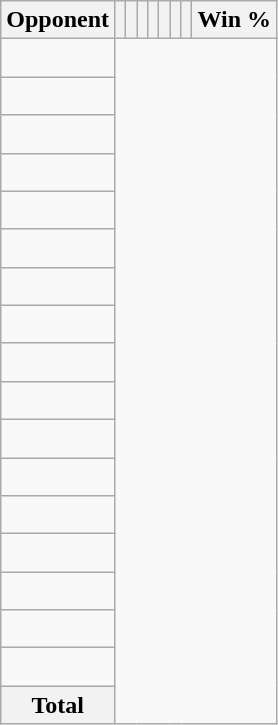<table class="wikitable sortable collapsible collapsed" style="text-align: center;">
<tr>
<th>Opponent</th>
<th></th>
<th></th>
<th></th>
<th></th>
<th></th>
<th></th>
<th></th>
<th>Win %</th>
</tr>
<tr>
<td align="left"><br></td>
</tr>
<tr>
<td align="left"><br></td>
</tr>
<tr>
<td align="left"><br></td>
</tr>
<tr>
<td align="left"><br></td>
</tr>
<tr>
<td align="left"><br></td>
</tr>
<tr>
<td align="left"><br></td>
</tr>
<tr>
<td align="left"><br></td>
</tr>
<tr>
<td align="left"><br></td>
</tr>
<tr>
<td align="left"><br></td>
</tr>
<tr>
<td align="left"><br></td>
</tr>
<tr>
<td align="left"><br></td>
</tr>
<tr>
<td align="left"><br></td>
</tr>
<tr>
<td align="left"><br></td>
</tr>
<tr>
<td align="left"><br></td>
</tr>
<tr>
<td align="left"><br></td>
</tr>
<tr>
<td align="left"><br></td>
</tr>
<tr>
<td align="left"><br></td>
</tr>
<tr class="sortbottom">
<th>Total<br></th>
</tr>
</table>
